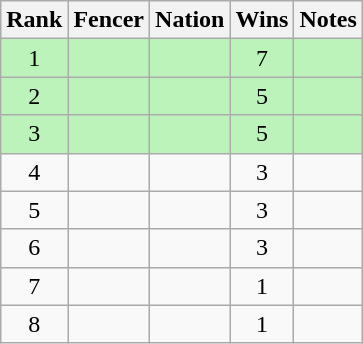<table class="wikitable sortable" style="text-align:center">
<tr>
<th>Rank</th>
<th>Fencer</th>
<th>Nation</th>
<th>Wins</th>
<th>Notes</th>
</tr>
<tr bgcolor=bbf3bb>
<td>1</td>
<td align=left></td>
<td align=left></td>
<td>7</td>
<td></td>
</tr>
<tr bgcolor=bbf3bb>
<td>2</td>
<td align=left></td>
<td align=left></td>
<td>5</td>
<td></td>
</tr>
<tr bgcolor=bbf3bb>
<td>3</td>
<td align=left></td>
<td align=left></td>
<td>5</td>
<td></td>
</tr>
<tr>
<td>4</td>
<td align=left></td>
<td align=left></td>
<td>3</td>
<td></td>
</tr>
<tr>
<td>5</td>
<td align=left></td>
<td align=left></td>
<td>3</td>
<td></td>
</tr>
<tr>
<td>6</td>
<td align=left></td>
<td align=left></td>
<td>3</td>
<td></td>
</tr>
<tr>
<td>7</td>
<td align=left></td>
<td align=left></td>
<td>1</td>
<td></td>
</tr>
<tr>
<td>8</td>
<td align=left></td>
<td align=left></td>
<td>1</td>
<td></td>
</tr>
</table>
